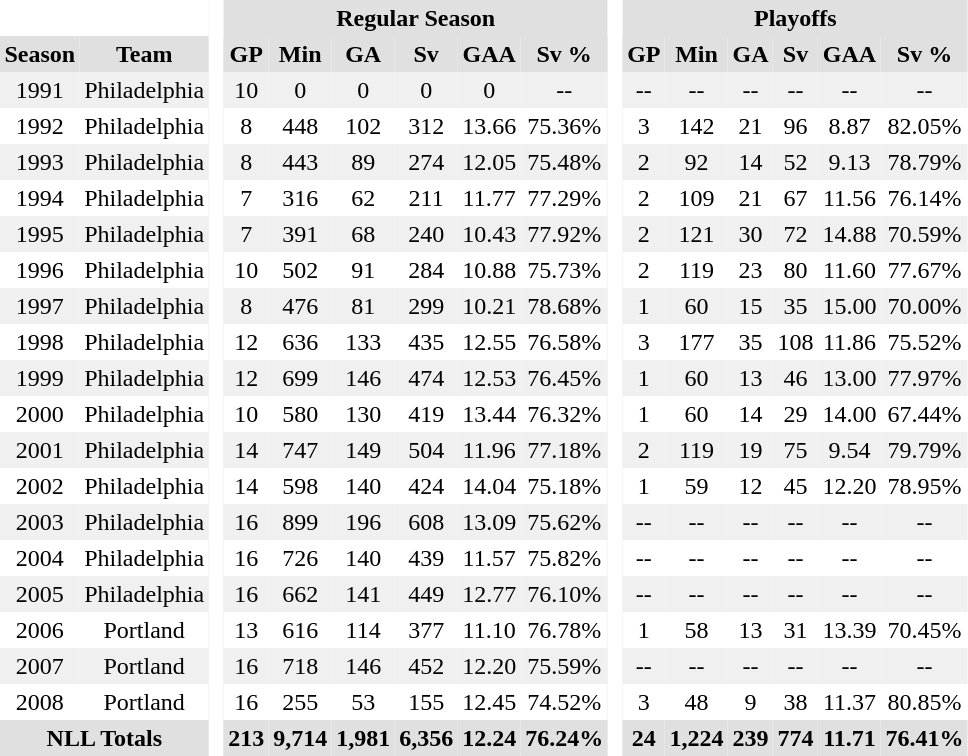<table BORDER="0" CELLPADDING="3" CELLSPACING="0">
<tr ALIGN="center" bgcolor="#e0e0e0">
<th colspan="2" bgcolor="#ffffff"> </th>
<th rowspan="99" bgcolor="#ffffff"> </th>
<th colspan="6">Regular Season</th>
<th rowspan="99" bgcolor="#ffffff"> </th>
<th colspan="6">Playoffs</th>
</tr>
<tr ALIGN="center" bgcolor="#e0e0e0">
<th>Season</th>
<th>Team</th>
<th>GP</th>
<th>Min</th>
<th>GA</th>
<th>Sv</th>
<th>GAA</th>
<th>Sv %</th>
<th>GP</th>
<th>Min</th>
<th>GA</th>
<th>Sv</th>
<th>GAA</th>
<th>Sv %</th>
</tr>
<tr ALIGN="center" bgcolor="#f0f0f0">
<td>1991</td>
<td>Philadelphia</td>
<td>10</td>
<td>0</td>
<td>0</td>
<td>0</td>
<td>0</td>
<td>--</td>
<td>--</td>
<td>--</td>
<td>--</td>
<td>--</td>
<td>--</td>
<td>--</td>
</tr>
<tr ALIGN="center">
<td>1992</td>
<td>Philadelphia</td>
<td>8</td>
<td>448</td>
<td>102</td>
<td>312</td>
<td>13.66</td>
<td>75.36%</td>
<td>3</td>
<td>142</td>
<td>21</td>
<td>96</td>
<td>8.87</td>
<td>82.05%</td>
</tr>
<tr ALIGN="center" bgcolor="#f0f0f0">
<td>1993</td>
<td>Philadelphia</td>
<td>8</td>
<td>443</td>
<td>89</td>
<td>274</td>
<td>12.05</td>
<td>75.48%</td>
<td>2</td>
<td>92</td>
<td>14</td>
<td>52</td>
<td>9.13</td>
<td>78.79%</td>
</tr>
<tr ALIGN="center">
<td>1994</td>
<td>Philadelphia</td>
<td>7</td>
<td>316</td>
<td>62</td>
<td>211</td>
<td>11.77</td>
<td>77.29%</td>
<td>2</td>
<td>109</td>
<td>21</td>
<td>67</td>
<td>11.56</td>
<td>76.14%</td>
</tr>
<tr ALIGN="center" bgcolor="#f0f0f0">
<td>1995</td>
<td>Philadelphia</td>
<td>7</td>
<td>391</td>
<td>68</td>
<td>240</td>
<td>10.43</td>
<td>77.92%</td>
<td>2</td>
<td>121</td>
<td>30</td>
<td>72</td>
<td>14.88</td>
<td>70.59%</td>
</tr>
<tr ALIGN="center">
<td>1996</td>
<td>Philadelphia</td>
<td>10</td>
<td>502</td>
<td>91</td>
<td>284</td>
<td>10.88</td>
<td>75.73%</td>
<td>2</td>
<td>119</td>
<td>23</td>
<td>80</td>
<td>11.60</td>
<td>77.67%</td>
</tr>
<tr ALIGN="center" bgcolor="#f0f0f0">
<td>1997</td>
<td>Philadelphia</td>
<td>8</td>
<td>476</td>
<td>81</td>
<td>299</td>
<td>10.21</td>
<td>78.68%</td>
<td>1</td>
<td>60</td>
<td>15</td>
<td>35</td>
<td>15.00</td>
<td>70.00%</td>
</tr>
<tr ALIGN="center">
<td>1998</td>
<td>Philadelphia</td>
<td>12</td>
<td>636</td>
<td>133</td>
<td>435</td>
<td>12.55</td>
<td>76.58%</td>
<td>3</td>
<td>177</td>
<td>35</td>
<td>108</td>
<td>11.86</td>
<td>75.52%</td>
</tr>
<tr ALIGN="center" bgcolor="#f0f0f0">
<td>1999</td>
<td>Philadelphia</td>
<td>12</td>
<td>699</td>
<td>146</td>
<td>474</td>
<td>12.53</td>
<td>76.45%</td>
<td>1</td>
<td>60</td>
<td>13</td>
<td>46</td>
<td>13.00</td>
<td>77.97%</td>
</tr>
<tr ALIGN="center">
<td>2000</td>
<td>Philadelphia</td>
<td>10</td>
<td>580</td>
<td>130</td>
<td>419</td>
<td>13.44</td>
<td>76.32%</td>
<td>1</td>
<td>60</td>
<td>14</td>
<td>29</td>
<td>14.00</td>
<td>67.44%</td>
</tr>
<tr ALIGN="center" bgcolor="#f0f0f0">
<td>2001</td>
<td>Philadelphia</td>
<td>14</td>
<td>747</td>
<td>149</td>
<td>504</td>
<td>11.96</td>
<td>77.18%</td>
<td>2</td>
<td>119</td>
<td>19</td>
<td>75</td>
<td>9.54</td>
<td>79.79%</td>
</tr>
<tr ALIGN="center">
<td>2002</td>
<td>Philadelphia</td>
<td>14</td>
<td>598</td>
<td>140</td>
<td>424</td>
<td>14.04</td>
<td>75.18%</td>
<td>1</td>
<td>59</td>
<td>12</td>
<td>45</td>
<td>12.20</td>
<td>78.95%</td>
</tr>
<tr ALIGN="center" bgcolor="#f0f0f0">
<td>2003</td>
<td>Philadelphia</td>
<td>16</td>
<td>899</td>
<td>196</td>
<td>608</td>
<td>13.09</td>
<td>75.62%</td>
<td>--</td>
<td>--</td>
<td>--</td>
<td>--</td>
<td>--</td>
<td>--</td>
</tr>
<tr ALIGN="center">
<td>2004</td>
<td>Philadelphia</td>
<td>16</td>
<td>726</td>
<td>140</td>
<td>439</td>
<td>11.57</td>
<td>75.82%</td>
<td>--</td>
<td>--</td>
<td>--</td>
<td>--</td>
<td>--</td>
<td>--</td>
</tr>
<tr ALIGN="center" bgcolor="#f0f0f0">
<td>2005</td>
<td>Philadelphia</td>
<td>16</td>
<td>662</td>
<td>141</td>
<td>449</td>
<td>12.77</td>
<td>76.10%</td>
<td>--</td>
<td>--</td>
<td>--</td>
<td>--</td>
<td>--</td>
<td>--</td>
</tr>
<tr ALIGN="center">
<td>2006</td>
<td>Portland</td>
<td>13</td>
<td>616</td>
<td>114</td>
<td>377</td>
<td>11.10</td>
<td>76.78%</td>
<td>1</td>
<td>58</td>
<td>13</td>
<td>31</td>
<td>13.39</td>
<td>70.45%</td>
</tr>
<tr ALIGN="center" bgcolor="#f0f0f0">
<td>2007</td>
<td>Portland</td>
<td>16</td>
<td>718</td>
<td>146</td>
<td>452</td>
<td>12.20</td>
<td>75.59%</td>
<td>--</td>
<td>--</td>
<td>--</td>
<td>--</td>
<td>--</td>
<td>--</td>
</tr>
<tr ALIGN="center">
<td>2008</td>
<td>Portland</td>
<td>16</td>
<td>255</td>
<td>53</td>
<td>155</td>
<td>12.45</td>
<td>74.52%</td>
<td>3</td>
<td>48</td>
<td>9</td>
<td>38</td>
<td>11.37</td>
<td>80.85%</td>
</tr>
<tr ALIGN="center" bgcolor="#e0e0e0">
<th colspan="2">NLL Totals</th>
<th>213</th>
<th>9,714</th>
<th>1,981</th>
<th>6,356</th>
<th>12.24</th>
<th>76.24%</th>
<th>24</th>
<th>1,224</th>
<th>239</th>
<th>774</th>
<th>11.71</th>
<th>76.41%</th>
</tr>
</table>
